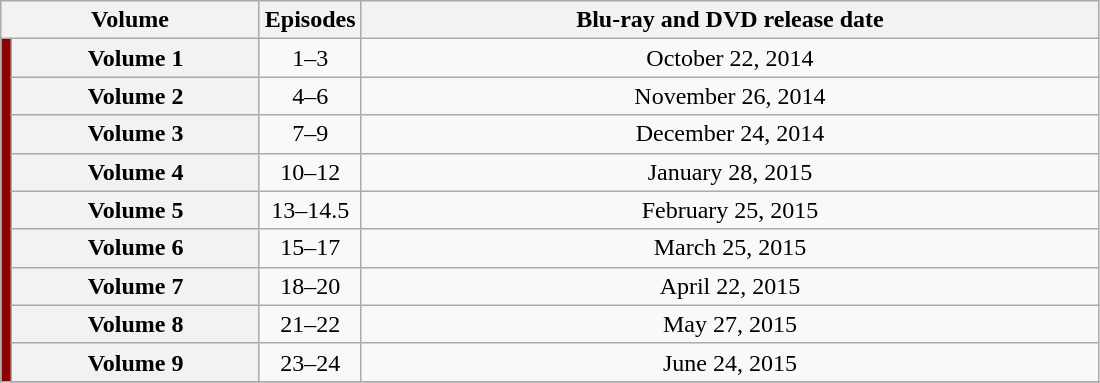<table class="wikitable" style="text-align: center; width: 58%;">
<tr>
<th scope="column" colspan="2">Volume</th>
<th scope="column" width="5%">Episodes</th>
<th scope="column">Blu-ray and DVD release date</th>
</tr>
<tr>
<td rowspan="13" width="1%" style="background: #8b0000;"></td>
<th scope="row">Volume 1</th>
<td>1–3</td>
<td>October 22, 2014</td>
</tr>
<tr>
<th scope="row">Volume 2</th>
<td>4–6</td>
<td>November 26, 2014</td>
</tr>
<tr>
<th scope="row">Volume 3</th>
<td>7–9</td>
<td>December 24, 2014</td>
</tr>
<tr>
<th scope="row">Volume 4</th>
<td>10–12</td>
<td>January 28, 2015</td>
</tr>
<tr>
<th scope="row">Volume 5</th>
<td>13–14.5</td>
<td>February 25, 2015</td>
</tr>
<tr>
<th scope="row">Volume 6</th>
<td>15–17</td>
<td>March 25, 2015</td>
</tr>
<tr>
<th scope="row">Volume 7</th>
<td>18–20</td>
<td>April 22, 2015</td>
</tr>
<tr>
<th scope="row">Volume 8</th>
<td>21–22</td>
<td>May 27, 2015</td>
</tr>
<tr>
<th scope="row">Volume 9</th>
<td>23–24</td>
<td>June 24, 2015</td>
</tr>
<tr>
</tr>
</table>
